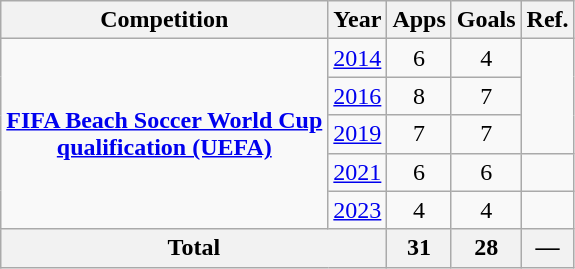<table class="wikitable" style="text-align:center;">
<tr>
<th>Competition</th>
<th>Year</th>
<th>Apps</th>
<th>Goals</th>
<th>Ref.</th>
</tr>
<tr>
<td rowspan="5"><strong><a href='#'>FIFA Beach Soccer World Cup<br>qualification (UEFA)</a></strong></td>
<td> <a href='#'>2014</a></td>
<td>6</td>
<td>4</td>
<td rowspan=3></td>
</tr>
<tr>
<td> <a href='#'>2016</a></td>
<td>8</td>
<td>7</td>
</tr>
<tr>
<td> <a href='#'>2019</a></td>
<td>7</td>
<td>7</td>
</tr>
<tr>
<td> <a href='#'>2021</a></td>
<td>6</td>
<td>6</td>
<td></td>
</tr>
<tr>
<td> <a href='#'>2023</a></td>
<td>4</td>
<td>4</td>
<td></td>
</tr>
<tr>
<th colspan=2>Total</th>
<th>31</th>
<th>28</th>
<th>—</th>
</tr>
</table>
